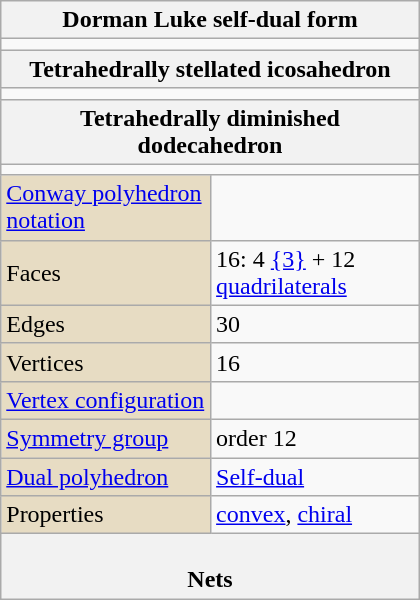<table class="wikitable" bgcolor="#ffffff" cellpadding="5" align="right" style="margin-left:10px" width="280">
<tr>
<th bgcolor=#e7dcc3 colspan=2>Dorman Luke self-dual form</th>
</tr>
<tr>
<td align=center colspan=2></td>
</tr>
<tr>
<th bgcolor=#e7dcc3 colspan=2>Tetrahedrally stellated icosahedron</th>
</tr>
<tr>
<td align=center colspan=2></td>
</tr>
<tr>
<th bgcolor=#e7dcc3 colspan=2>Tetrahedrally diminished dodecahedron</th>
</tr>
<tr>
<td align=center colspan=2></td>
</tr>
<tr>
<td bgcolor=#e7dcc3><a href='#'>Conway polyhedron notation</a></td>
<td></td>
</tr>
<tr>
<td bgcolor=#e7dcc3>Faces</td>
<td>16: 4 <a href='#'>{3}</a> + 12 <a href='#'>quadrilaterals</a></td>
</tr>
<tr>
<td bgcolor=#e7dcc3>Edges</td>
<td>30</td>
</tr>
<tr>
<td bgcolor=#e7dcc3>Vertices</td>
<td>16</td>
</tr>
<tr>
<td bgcolor=#e7dcc3><a href='#'>Vertex configuration</a></td>
<td></td>
</tr>
<tr>
<td bgcolor=#e7dcc3><a href='#'>Symmetry group</a></td>
<td> order 12</td>
</tr>
<tr>
<td bgcolor=#e7dcc3><a href='#'>Dual polyhedron</a></td>
<td><a href='#'>Self-dual</a></td>
</tr>
<tr>
<td bgcolor=#e7dcc3>Properties</td>
<td><a href='#'>convex</a>, <a href='#'>chiral</a></td>
</tr>
<tr>
<th colspan=2><br>Nets</th>
</tr>
</table>
